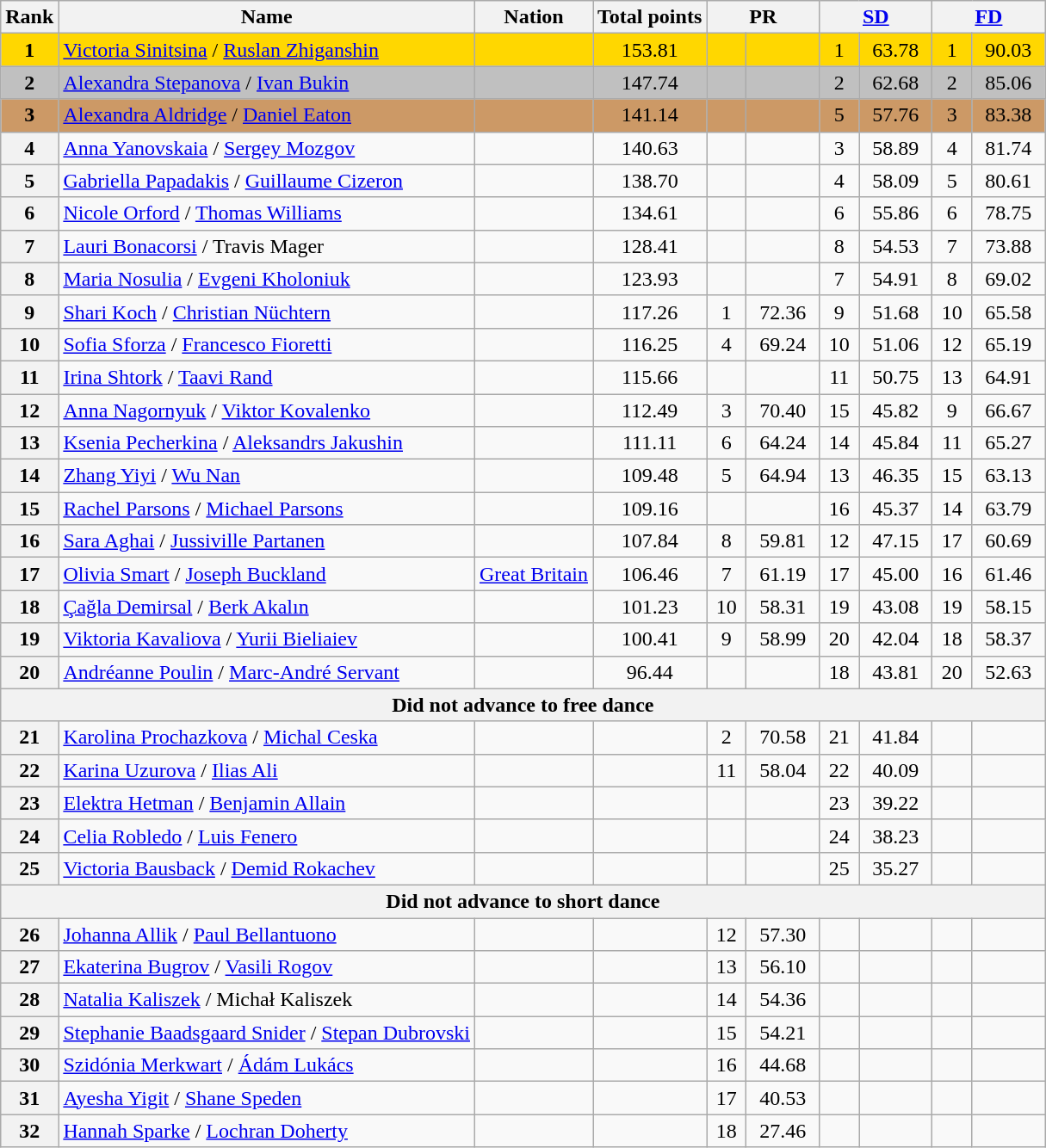<table class="wikitable sortable">
<tr>
<th>Rank</th>
<th>Name</th>
<th>Nation</th>
<th>Total points</th>
<th colspan="2" width="80px">PR</th>
<th colspan="2" width="80px"><a href='#'>SD</a></th>
<th colspan="2" width="80px"><a href='#'>FD</a></th>
</tr>
<tr bgcolor="gold">
<td align="center"><strong>1</strong></td>
<td><a href='#'>Victoria Sinitsina</a> / <a href='#'>Ruslan Zhiganshin</a></td>
<td></td>
<td align="center">153.81</td>
<td align="center"></td>
<td align="center"></td>
<td align="center">1</td>
<td align="center">63.78</td>
<td align="center">1</td>
<td align="center">90.03</td>
</tr>
<tr bgcolor="silver">
<td align="center"><strong>2</strong></td>
<td><a href='#'>Alexandra Stepanova</a> / <a href='#'>Ivan Bukin</a></td>
<td></td>
<td align="center">147.74</td>
<td align="center"></td>
<td align="center"></td>
<td align="center">2</td>
<td align="center">62.68</td>
<td align="center">2</td>
<td align="center">85.06</td>
</tr>
<tr bgcolor="cc9966">
<td align="center"><strong>3</strong></td>
<td><a href='#'>Alexandra Aldridge</a> / <a href='#'>Daniel Eaton</a></td>
<td></td>
<td align="center">141.14</td>
<td align="center"></td>
<td align="center"></td>
<td align="center">5</td>
<td align="center">57.76</td>
<td align="center">3</td>
<td align="center">83.38</td>
</tr>
<tr>
<th>4</th>
<td><a href='#'>Anna Yanovskaia</a> / <a href='#'>Sergey Mozgov</a></td>
<td></td>
<td align="center">140.63</td>
<td align="center"></td>
<td align="center"></td>
<td align="center">3</td>
<td align="center">58.89</td>
<td align="center">4</td>
<td align="center">81.74</td>
</tr>
<tr>
<th>5</th>
<td><a href='#'>Gabriella Papadakis</a> / <a href='#'>Guillaume Cizeron</a></td>
<td></td>
<td align="center">138.70</td>
<td align="center"></td>
<td align="center"></td>
<td align="center">4</td>
<td align="center">58.09</td>
<td align="center">5</td>
<td align="center">80.61</td>
</tr>
<tr>
<th>6</th>
<td><a href='#'>Nicole Orford</a> / <a href='#'>Thomas Williams</a></td>
<td></td>
<td align="center">134.61</td>
<td align="center"></td>
<td align="center"></td>
<td align="center">6</td>
<td align="center">55.86</td>
<td align="center">6</td>
<td align="center">78.75</td>
</tr>
<tr>
<th>7</th>
<td><a href='#'>Lauri Bonacorsi</a> / Travis Mager</td>
<td></td>
<td align="center">128.41</td>
<td align="center"></td>
<td align="center"></td>
<td align="center">8</td>
<td align="center">54.53</td>
<td align="center">7</td>
<td align="center">73.88</td>
</tr>
<tr>
<th>8</th>
<td><a href='#'>Maria Nosulia</a> / <a href='#'>Evgeni Kholoniuk</a></td>
<td></td>
<td align="center">123.93</td>
<td align="center"></td>
<td align="center"></td>
<td align="center">7</td>
<td align="center">54.91</td>
<td align="center">8</td>
<td align="center">69.02</td>
</tr>
<tr>
<th>9</th>
<td><a href='#'>Shari Koch</a> / <a href='#'>Christian Nüchtern</a></td>
<td></td>
<td align="center">117.26</td>
<td align="center">1</td>
<td align="center">72.36</td>
<td align="center">9</td>
<td align="center">51.68</td>
<td align="center">10</td>
<td align="center">65.58</td>
</tr>
<tr>
<th>10</th>
<td><a href='#'>Sofia Sforza</a> / <a href='#'>Francesco Fioretti</a></td>
<td></td>
<td align="center">116.25</td>
<td align="center">4</td>
<td align="center">69.24</td>
<td align="center">10</td>
<td align="center">51.06</td>
<td align="center">12</td>
<td align="center">65.19</td>
</tr>
<tr>
<th>11</th>
<td><a href='#'>Irina Shtork</a> / <a href='#'>Taavi Rand</a></td>
<td></td>
<td align="center">115.66</td>
<td align="center"></td>
<td align="center"></td>
<td align="center">11</td>
<td align="center">50.75</td>
<td align="center">13</td>
<td align="center">64.91</td>
</tr>
<tr>
<th>12</th>
<td><a href='#'>Anna Nagornyuk</a> / <a href='#'>Viktor Kovalenko</a></td>
<td></td>
<td align="center">112.49</td>
<td align="center">3</td>
<td align="center">70.40</td>
<td align="center">15</td>
<td align="center">45.82</td>
<td align="center">9</td>
<td align="center">66.67</td>
</tr>
<tr>
<th>13</th>
<td><a href='#'>Ksenia Pecherkina</a> / <a href='#'>Aleksandrs Jakushin</a></td>
<td></td>
<td align="center">111.11</td>
<td align="center">6</td>
<td align="center">64.24</td>
<td align="center">14</td>
<td align="center">45.84</td>
<td align="center">11</td>
<td align="center">65.27</td>
</tr>
<tr>
<th>14</th>
<td><a href='#'>Zhang Yiyi</a> / <a href='#'>Wu Nan</a></td>
<td></td>
<td align="center">109.48</td>
<td align="center">5</td>
<td align="center">64.94</td>
<td align="center">13</td>
<td align="center">46.35</td>
<td align="center">15</td>
<td align="center">63.13</td>
</tr>
<tr>
<th>15</th>
<td><a href='#'>Rachel Parsons</a> / <a href='#'>Michael Parsons</a></td>
<td></td>
<td align="center">109.16</td>
<td align="center"></td>
<td align="center"></td>
<td align="center">16</td>
<td align="center">45.37</td>
<td align="center">14</td>
<td align="center">63.79</td>
</tr>
<tr>
<th>16</th>
<td><a href='#'>Sara Aghai</a> / <a href='#'>Jussiville Partanen</a></td>
<td></td>
<td align="center">107.84</td>
<td align="center">8</td>
<td align="center">59.81</td>
<td align="center">12</td>
<td align="center">47.15</td>
<td align="center">17</td>
<td align="center">60.69</td>
</tr>
<tr>
<th>17</th>
<td><a href='#'>Olivia Smart</a> / <a href='#'>Joseph Buckland</a></td>
<td> <a href='#'>Great Britain</a></td>
<td align="center">106.46</td>
<td align="center">7</td>
<td align="center">61.19</td>
<td align="center">17</td>
<td align="center">45.00</td>
<td align="center">16</td>
<td align="center">61.46</td>
</tr>
<tr>
<th>18</th>
<td><a href='#'>Çağla Demirsal</a> / <a href='#'>Berk Akalın</a></td>
<td></td>
<td align="center">101.23</td>
<td align="center">10</td>
<td align="center">58.31</td>
<td align="center">19</td>
<td align="center">43.08</td>
<td align="center">19</td>
<td align="center">58.15</td>
</tr>
<tr>
<th>19</th>
<td><a href='#'>Viktoria Kavaliova</a> / <a href='#'>Yurii Bieliaiev</a></td>
<td></td>
<td align="center">100.41</td>
<td align="center">9</td>
<td align="center">58.99</td>
<td align="center">20</td>
<td align="center">42.04</td>
<td align="center">18</td>
<td align="center">58.37</td>
</tr>
<tr>
<th>20</th>
<td><a href='#'>Andréanne Poulin</a> / <a href='#'>Marc-André Servant</a></td>
<td></td>
<td align="center">96.44</td>
<td align="center"></td>
<td align="center"></td>
<td align="center">18</td>
<td align="center">43.81</td>
<td align="center">20</td>
<td align="center">52.63</td>
</tr>
<tr>
<th colspan=10>Did not advance to free dance</th>
</tr>
<tr>
<th>21</th>
<td><a href='#'>Karolina Prochazkova</a> / <a href='#'>Michal Ceska</a></td>
<td></td>
<td align="center"></td>
<td align="center">2</td>
<td align="center">70.58</td>
<td align="center">21</td>
<td align="center">41.84</td>
<td align="center"></td>
<td align="center"></td>
</tr>
<tr>
<th>22</th>
<td><a href='#'>Karina Uzurova</a> / <a href='#'>Ilias Ali</a></td>
<td></td>
<td align="center"></td>
<td align="center">11</td>
<td align="center">58.04</td>
<td align="center">22</td>
<td align="center">40.09</td>
<td align="center"></td>
<td align="center"></td>
</tr>
<tr>
<th>23</th>
<td><a href='#'>Elektra Hetman</a> / <a href='#'>Benjamin Allain</a></td>
<td></td>
<td align="center"></td>
<td align="center"></td>
<td align="center"></td>
<td align="center">23</td>
<td align="center">39.22</td>
<td align="center"></td>
<td align="center"></td>
</tr>
<tr>
<th>24</th>
<td><a href='#'>Celia Robledo</a> / <a href='#'>Luis Fenero</a></td>
<td></td>
<td align="center"></td>
<td align="center"></td>
<td align="center"></td>
<td align="center">24</td>
<td align="center">38.23</td>
<td align="center"></td>
<td align="center"></td>
</tr>
<tr>
<th>25</th>
<td><a href='#'>Victoria Bausback</a> / <a href='#'>Demid Rokachev</a></td>
<td></td>
<td align="center"></td>
<td align="center"></td>
<td align="center"></td>
<td align="center">25</td>
<td align="center">35.27</td>
<td align="center"></td>
<td align="center"></td>
</tr>
<tr>
<th colspan=10>Did not advance to short dance</th>
</tr>
<tr>
<th>26</th>
<td><a href='#'>Johanna Allik</a> / <a href='#'>Paul Bellantuono</a></td>
<td></td>
<td align="center"></td>
<td align="center">12</td>
<td align="center">57.30</td>
<td align="center"></td>
<td align="center"></td>
<td align="center"></td>
<td align="center"></td>
</tr>
<tr>
<th>27</th>
<td><a href='#'>Ekaterina Bugrov</a> / <a href='#'>Vasili Rogov</a></td>
<td></td>
<td align="center"></td>
<td align="center">13</td>
<td align="center">56.10</td>
<td align="center"></td>
<td align="center"></td>
<td align="center"></td>
<td align="center"></td>
</tr>
<tr>
<th>28</th>
<td><a href='#'>Natalia Kaliszek</a> / Michał Kaliszek</td>
<td></td>
<td align="center"></td>
<td align="center">14</td>
<td align="center">54.36</td>
<td align="center"></td>
<td align="center"></td>
<td align="center"></td>
<td align="center"></td>
</tr>
<tr>
<th>29</th>
<td><a href='#'>Stephanie Baadsgaard Snider</a> / <a href='#'>Stepan Dubrovski</a></td>
<td></td>
<td align="center"></td>
<td align="center">15</td>
<td align="center">54.21</td>
<td align="center"></td>
<td align="center"></td>
<td align="center"></td>
<td align="center"></td>
</tr>
<tr>
<th>30</th>
<td><a href='#'>Szidónia Merkwart</a> / <a href='#'>Ádám Lukács</a></td>
<td></td>
<td align="center"></td>
<td align="center">16</td>
<td align="center">44.68</td>
<td align="center"></td>
<td align="center"></td>
<td align="center"></td>
<td align="center"></td>
</tr>
<tr>
<th>31</th>
<td><a href='#'>Ayesha Yigit</a> / <a href='#'>Shane Speden</a></td>
<td></td>
<td align="center"></td>
<td align="center">17</td>
<td align="center">40.53</td>
<td align="center"></td>
<td align="center"></td>
<td align="center"></td>
<td align="center"></td>
</tr>
<tr>
<th>32</th>
<td><a href='#'>Hannah Sparke</a> / <a href='#'>Lochran Doherty</a></td>
<td></td>
<td align="center"></td>
<td align="center">18</td>
<td align="center">27.46</td>
<td align="center"></td>
<td align="center"></td>
<td align="center"></td>
<td align="center"></td>
</tr>
</table>
